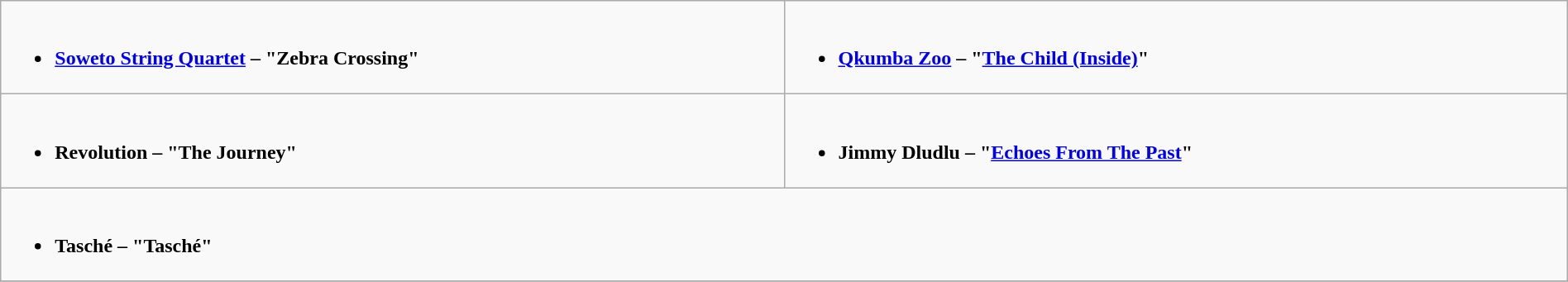<table class=wikitable width="100%">
<tr>
<td valign="top" width="50%"><br><ul><li><strong><a href='#'>Soweto String Quartet</a> – "Zebra Crossing"</strong></li></ul></td>
<td valign="top" width="50%"><br><ul><li><strong><a href='#'>Qkumba Zoo</a> – "<a href='#'>The Child (Inside)</a>"</strong></li></ul></td>
</tr>
<tr>
<td valign="top" width="50%"><br><ul><li><strong>Revolution – "The Journey"</strong></li></ul></td>
<td valign="top" width="50%"><br><ul><li><strong>Jimmy Dludlu – "<a href='#'>Echoes From The Past</a>"</strong></li></ul></td>
</tr>
<tr>
<td valign="top" colspan=2><br><ul><li><strong>Tasché – "Tasché"</strong></li></ul></td>
</tr>
<tr>
</tr>
</table>
